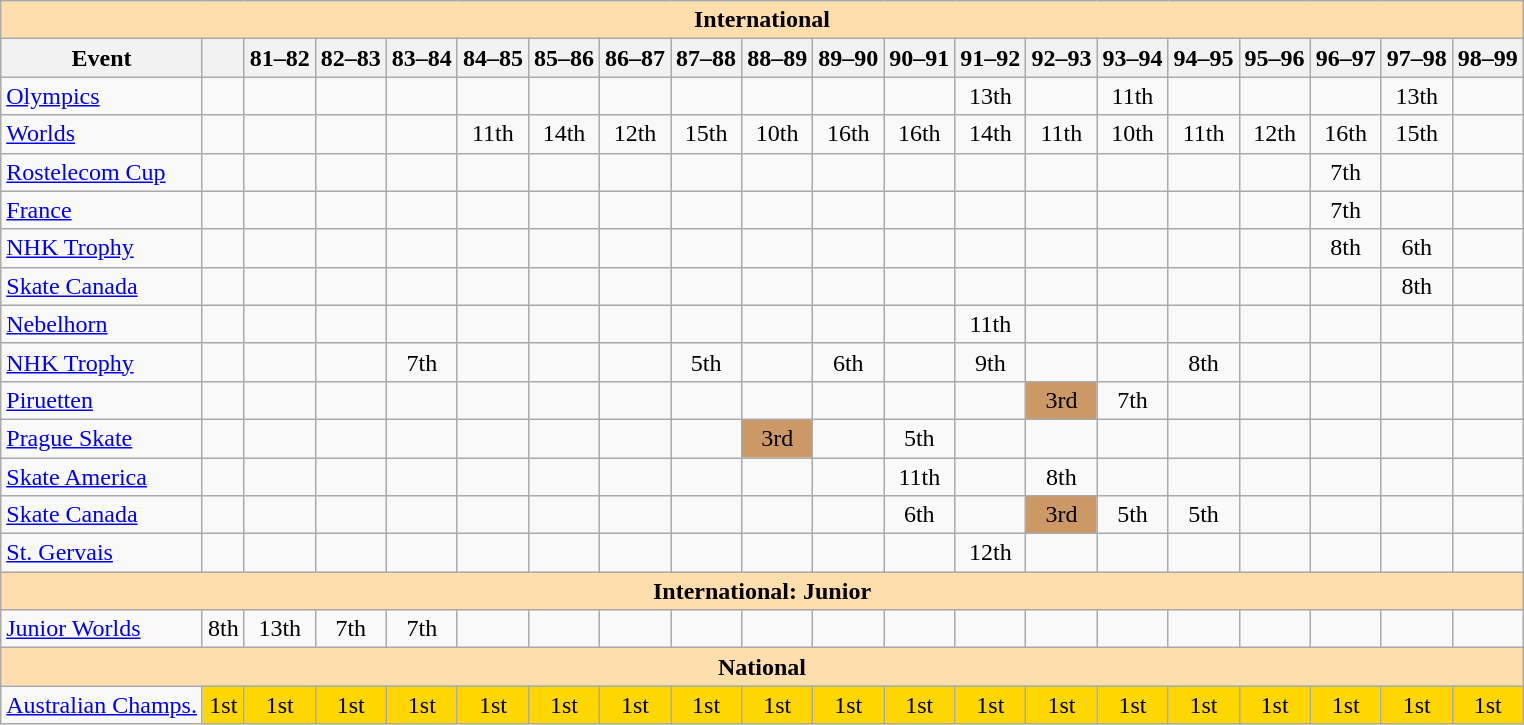<table class="wikitable" style="text-align:center">
<tr>
<th style="background-color: #ffdead; " colspan=20 align=center>International</th>
</tr>
<tr>
<th>Event</th>
<th></th>
<th>81–82</th>
<th>82–83</th>
<th>83–84</th>
<th>84–85</th>
<th>85–86</th>
<th>86–87</th>
<th>87–88</th>
<th>88–89</th>
<th>89–90</th>
<th>90–91</th>
<th>91–92</th>
<th>92–93</th>
<th>93–94</th>
<th>94–95</th>
<th>95–96</th>
<th>96–97</th>
<th>97–98</th>
<th>98–99</th>
</tr>
<tr>
<td align=left><a href='#'>Olympics</a></td>
<td></td>
<td></td>
<td></td>
<td></td>
<td></td>
<td></td>
<td></td>
<td></td>
<td></td>
<td></td>
<td></td>
<td>13th</td>
<td></td>
<td>11th</td>
<td></td>
<td></td>
<td></td>
<td>13th</td>
<td></td>
</tr>
<tr>
<td align=left><a href='#'>Worlds</a></td>
<td></td>
<td></td>
<td></td>
<td></td>
<td>11th</td>
<td>14th</td>
<td>12th</td>
<td>15th</td>
<td>10th</td>
<td>16th</td>
<td>16th</td>
<td>14th</td>
<td>11th</td>
<td>10th</td>
<td>11th</td>
<td>12th</td>
<td>16th</td>
<td>15th</td>
<td></td>
</tr>
<tr>
<td align=left> <a href='#'>Rostelecom Cup</a></td>
<td></td>
<td></td>
<td></td>
<td></td>
<td></td>
<td></td>
<td></td>
<td></td>
<td></td>
<td></td>
<td></td>
<td></td>
<td></td>
<td></td>
<td></td>
<td></td>
<td>7th</td>
<td></td>
<td></td>
</tr>
<tr>
<td align=left> <a href='#'>France</a></td>
<td></td>
<td></td>
<td></td>
<td></td>
<td></td>
<td></td>
<td></td>
<td></td>
<td></td>
<td></td>
<td></td>
<td></td>
<td></td>
<td></td>
<td></td>
<td></td>
<td>7th</td>
<td></td>
<td></td>
</tr>
<tr>
<td align=left> <a href='#'>NHK Trophy</a></td>
<td></td>
<td></td>
<td></td>
<td></td>
<td></td>
<td></td>
<td></td>
<td></td>
<td></td>
<td></td>
<td></td>
<td></td>
<td></td>
<td></td>
<td></td>
<td></td>
<td>8th</td>
<td>6th</td>
<td></td>
</tr>
<tr>
<td align=left> <a href='#'>Skate Canada</a></td>
<td></td>
<td></td>
<td></td>
<td></td>
<td></td>
<td></td>
<td></td>
<td></td>
<td></td>
<td></td>
<td></td>
<td></td>
<td></td>
<td></td>
<td></td>
<td></td>
<td></td>
<td>8th</td>
<td></td>
</tr>
<tr>
<td align=left><a href='#'>Nebelhorn</a></td>
<td></td>
<td></td>
<td></td>
<td></td>
<td></td>
<td></td>
<td></td>
<td></td>
<td></td>
<td></td>
<td></td>
<td>11th</td>
<td></td>
<td></td>
<td></td>
<td></td>
<td></td>
<td></td>
<td></td>
</tr>
<tr>
<td align=left><a href='#'>NHK Trophy</a></td>
<td></td>
<td></td>
<td></td>
<td>7th</td>
<td></td>
<td></td>
<td></td>
<td>5th</td>
<td></td>
<td>6th</td>
<td></td>
<td>9th</td>
<td></td>
<td></td>
<td>8th</td>
<td></td>
<td></td>
<td></td>
<td></td>
</tr>
<tr>
<td align=left><a href='#'>Piruetten</a></td>
<td></td>
<td></td>
<td></td>
<td></td>
<td></td>
<td></td>
<td></td>
<td></td>
<td></td>
<td></td>
<td></td>
<td></td>
<td bgcolor=cc9966>3rd</td>
<td>7th</td>
<td></td>
<td></td>
<td></td>
<td></td>
<td></td>
</tr>
<tr>
<td align=left><a href='#'>Prague Skate</a></td>
<td></td>
<td></td>
<td></td>
<td></td>
<td></td>
<td></td>
<td></td>
<td></td>
<td bgcolor=cc9966>3rd</td>
<td></td>
<td>5th</td>
<td></td>
<td></td>
<td></td>
<td></td>
<td></td>
<td></td>
<td></td>
<td></td>
</tr>
<tr>
<td align=left><a href='#'>Skate America</a></td>
<td></td>
<td></td>
<td></td>
<td></td>
<td></td>
<td></td>
<td></td>
<td></td>
<td></td>
<td></td>
<td>11th</td>
<td></td>
<td>8th</td>
<td></td>
<td></td>
<td></td>
<td></td>
<td></td>
<td></td>
</tr>
<tr>
<td align=left><a href='#'>Skate Canada</a></td>
<td></td>
<td></td>
<td></td>
<td></td>
<td></td>
<td></td>
<td></td>
<td></td>
<td></td>
<td></td>
<td>6th</td>
<td></td>
<td bgcolor=cc9966>3rd</td>
<td>5th</td>
<td>5th</td>
<td></td>
<td></td>
<td></td>
<td></td>
</tr>
<tr>
<td align=left><a href='#'>St. Gervais</a></td>
<td></td>
<td></td>
<td></td>
<td></td>
<td></td>
<td></td>
<td></td>
<td></td>
<td></td>
<td></td>
<td></td>
<td>12th</td>
<td></td>
<td></td>
<td></td>
<td></td>
<td></td>
<td></td>
<td></td>
</tr>
<tr>
<th style="background-color: #ffdead; " colspan=20 align=center>International: Junior</th>
</tr>
<tr>
<td align=left><a href='#'>Junior Worlds</a></td>
<td>8th</td>
<td>13th</td>
<td>7th</td>
<td>7th</td>
<td></td>
<td></td>
<td></td>
<td></td>
<td></td>
<td></td>
<td></td>
<td></td>
<td></td>
<td></td>
<td></td>
<td></td>
<td></td>
<td></td>
<td></td>
</tr>
<tr>
<th style="background-color: #ffdead; " colspan=20 align=center>National</th>
</tr>
<tr>
<td align=left><a href='#'>Australian Champs.</a></td>
<td bgcolor=gold>1st</td>
<td bgcolor=gold>1st</td>
<td bgcolor=gold>1st</td>
<td bgcolor=gold>1st</td>
<td bgcolor=gold>1st</td>
<td bgcolor=gold>1st</td>
<td bgcolor=gold>1st</td>
<td bgcolor=gold>1st</td>
<td bgcolor=gold>1st</td>
<td bgcolor=gold>1st</td>
<td bgcolor=gold>1st</td>
<td bgcolor=gold>1st</td>
<td bgcolor=gold>1st</td>
<td bgcolor=gold>1st</td>
<td bgcolor=gold>1st</td>
<td bgcolor=gold>1st</td>
<td bgcolor=gold>1st</td>
<td bgcolor=gold>1st</td>
<td bgcolor=gold>1st</td>
</tr>
</table>
